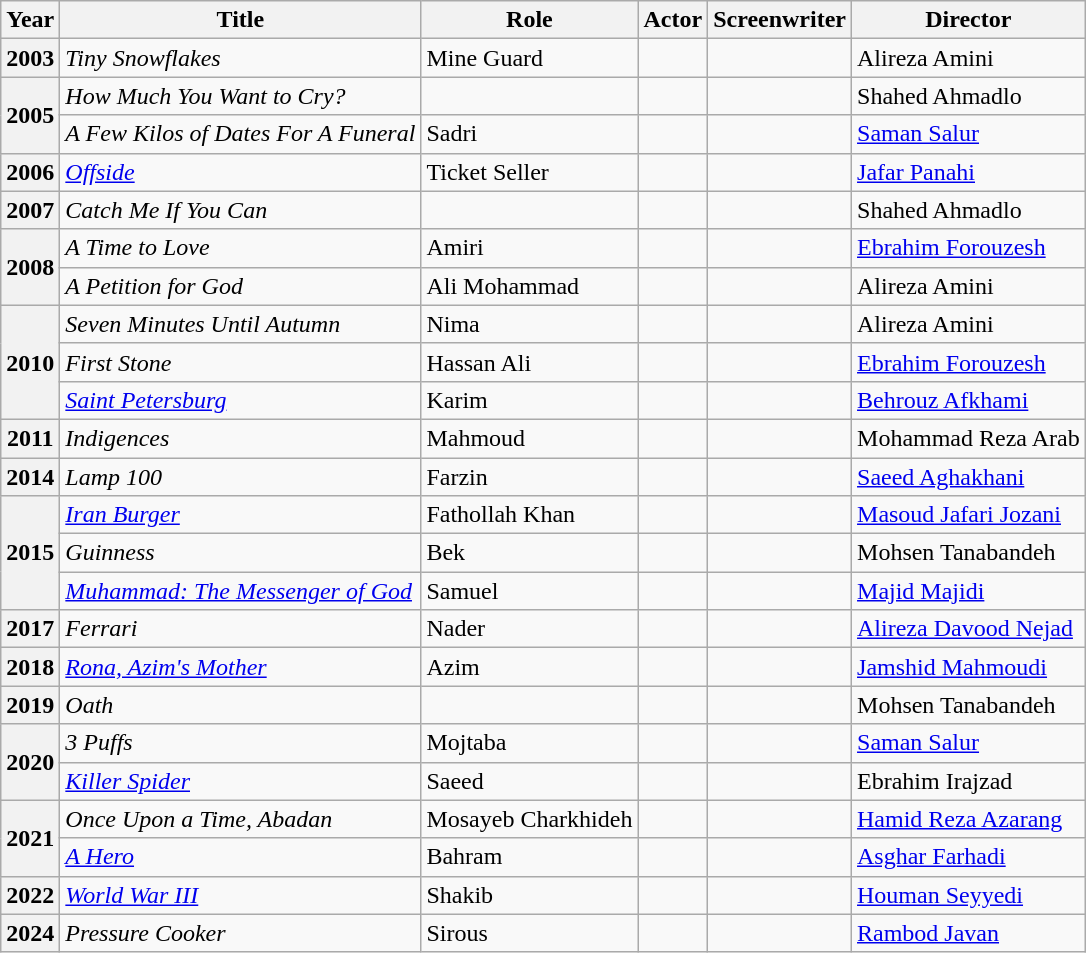<table class="wikitable plainrowheaders sortable"  style=font-size:100%>
<tr>
<th scope="col">Year</th>
<th scope="col">Title</th>
<th scope="col">Role</th>
<th scope="col">Actor</th>
<th scope="col" class="unsortable">Screenwriter</th>
<th scope="col" class="unsortable">Director</th>
</tr>
<tr>
<th scope=row>2003</th>
<td><em>Tiny Snowflakes</em></td>
<td>Mine Guard</td>
<td></td>
<td></td>
<td>Alireza Amini</td>
</tr>
<tr>
<th scope=row rowspan="2">2005</th>
<td><em>How Much You Want to Cry?</em></td>
<td></td>
<td></td>
<td></td>
<td>Shahed Ahmadlo</td>
</tr>
<tr>
<td><em>A Few Kilos of Dates For A Funeral</em></td>
<td>Sadri</td>
<td></td>
<td></td>
<td><a href='#'>Saman Salur</a></td>
</tr>
<tr>
<th scope=row>2006</th>
<td><a href='#'><em>Offside</em></a></td>
<td>Ticket Seller</td>
<td></td>
<td></td>
<td><a href='#'>Jafar Panahi</a></td>
</tr>
<tr>
<th scope=row>2007</th>
<td><em>Catch Me If You Can</em></td>
<td></td>
<td></td>
<td></td>
<td>Shahed Ahmadlo</td>
</tr>
<tr>
<th scope=row rowspan="2">2008</th>
<td><em>A Time to Love</em></td>
<td>Amiri</td>
<td></td>
<td></td>
<td><a href='#'>Ebrahim Forouzesh</a></td>
</tr>
<tr>
<td><em>A Petition for God</em></td>
<td>Ali Mohammad</td>
<td></td>
<td></td>
<td>Alireza Amini</td>
</tr>
<tr>
<th scope=row rowspan="3">2010</th>
<td><em>Seven Minutes Until Autumn</em></td>
<td>Nima</td>
<td></td>
<td></td>
<td>Alireza Amini</td>
</tr>
<tr>
<td><em>First Stone</em></td>
<td>Hassan Ali</td>
<td></td>
<td></td>
<td><a href='#'>Ebrahim Forouzesh</a></td>
</tr>
<tr>
<td><a href='#'><em>Saint Petersburg</em></a></td>
<td>Karim</td>
<td></td>
<td></td>
<td><a href='#'>Behrouz Afkhami</a></td>
</tr>
<tr>
<th scope=row>2011</th>
<td><em>Indigences</em></td>
<td>Mahmoud</td>
<td></td>
<td></td>
<td>Mohammad Reza Arab</td>
</tr>
<tr>
<th scope=row>2014</th>
<td><em>Lamp 100</em></td>
<td>Farzin</td>
<td></td>
<td></td>
<td><a href='#'>Saeed Aghakhani</a></td>
</tr>
<tr>
<th scope=row rowspan="3">2015</th>
<td><em><a href='#'>Iran Burger</a></em></td>
<td>Fathollah Khan</td>
<td></td>
<td></td>
<td><a href='#'>Masoud Jafari Jozani</a></td>
</tr>
<tr>
<td><em>Guinness</em></td>
<td>Bek</td>
<td></td>
<td></td>
<td>Mohsen Tanabandeh</td>
</tr>
<tr>
<td><a href='#'><em>Muhammad: The Messenger of God</em></a></td>
<td>Samuel</td>
<td></td>
<td></td>
<td><a href='#'>Majid Majidi</a></td>
</tr>
<tr>
<th scope=row>2017</th>
<td><em>Ferrari</em></td>
<td>Nader</td>
<td></td>
<td></td>
<td><a href='#'>Alireza Davood Nejad</a></td>
</tr>
<tr>
<th scope=row>2018</th>
<td><em><a href='#'>Rona, Azim's Mother</a></em></td>
<td>Azim</td>
<td></td>
<td></td>
<td><a href='#'>Jamshid Mahmoudi</a></td>
</tr>
<tr>
<th scope=row>2019</th>
<td><em>Oath</em></td>
<td></td>
<td></td>
<td></td>
<td>Mohsen Tanabandeh</td>
</tr>
<tr>
<th scope=row rowspan="2">2020</th>
<td><em>3 Puffs</em></td>
<td>Mojtaba</td>
<td></td>
<td></td>
<td><a href='#'>Saman Salur</a></td>
</tr>
<tr>
<td><em><a href='#'>Killer Spider</a></em></td>
<td>Saeed</td>
<td></td>
<td></td>
<td>Ebrahim Irajzad</td>
</tr>
<tr>
<th scope=row rowspan="2">2021</th>
<td><em>Once Upon a Time, Abadan</em></td>
<td>Mosayeb Charkhideh</td>
<td></td>
<td></td>
<td><a href='#'>Hamid Reza Azarang</a></td>
</tr>
<tr>
<td><em><a href='#'>A Hero</a></em></td>
<td>Bahram</td>
<td></td>
<td></td>
<td><a href='#'>Asghar Farhadi</a></td>
</tr>
<tr>
<th scope=row>2022</th>
<td><em><a href='#'>World War III</a></em></td>
<td>Shakib</td>
<td></td>
<td></td>
<td><a href='#'>Houman Seyyedi</a></td>
</tr>
<tr>
<th scope=row>2024</th>
<td><em>Pressure Cooker</em></td>
<td>Sirous</td>
<td></td>
<td></td>
<td><a href='#'>Rambod Javan</a></td>
</tr>
</table>
